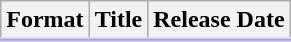<table class="wikitable">
<tr style="border-bottom: 3px solid #CCF;">
<th style="width:3ms;">Format</th>
<th>Title</th>
<th style="width:12ms;">Release Date</th>
</tr>
<tr>
</tr>
</table>
